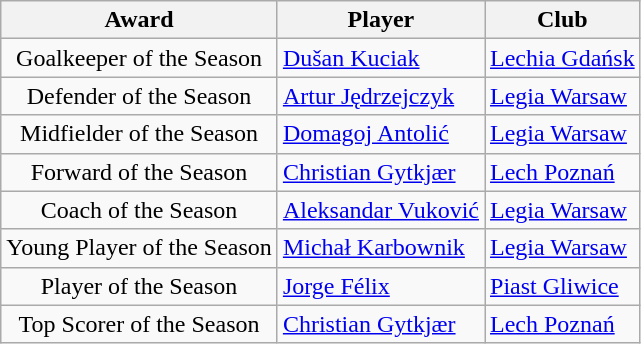<table class="wikitable" style="text-align:center">
<tr>
<th>Award</th>
<th>Player</th>
<th>Club</th>
</tr>
<tr>
<td>Goalkeeper of the Season</td>
<td align="left"> <a href='#'>Dušan Kuciak</a></td>
<td align="left"><a href='#'>Lechia Gdańsk</a></td>
</tr>
<tr>
<td>Defender of the Season</td>
<td align="left"> <a href='#'>Artur Jędrzejczyk</a></td>
<td align="left"><a href='#'>Legia Warsaw</a></td>
</tr>
<tr>
<td>Midfielder of the Season</td>
<td align="left"> <a href='#'>Domagoj Antolić</a></td>
<td align="left"><a href='#'>Legia Warsaw</a></td>
</tr>
<tr>
<td>Forward of the Season</td>
<td align="left"> <a href='#'>Christian Gytkjær</a></td>
<td align="left"><a href='#'>Lech Poznań</a></td>
</tr>
<tr>
<td>Coach of the Season</td>
<td align="left"> <a href='#'>Aleksandar Vuković</a></td>
<td align="left"><a href='#'>Legia Warsaw</a></td>
</tr>
<tr>
<td>Young Player of the Season</td>
<td align="left"> <a href='#'>Michał Karbownik</a></td>
<td align="left"><a href='#'>Legia Warsaw</a></td>
</tr>
<tr>
<td>Player of the Season</td>
<td align="left"> <a href='#'>Jorge Félix</a></td>
<td align="left"><a href='#'>Piast Gliwice</a></td>
</tr>
<tr>
<td>Top Scorer of the Season</td>
<td align="left"> <a href='#'>Christian Gytkjær</a></td>
<td align="left"><a href='#'>Lech Poznań</a></td>
</tr>
</table>
